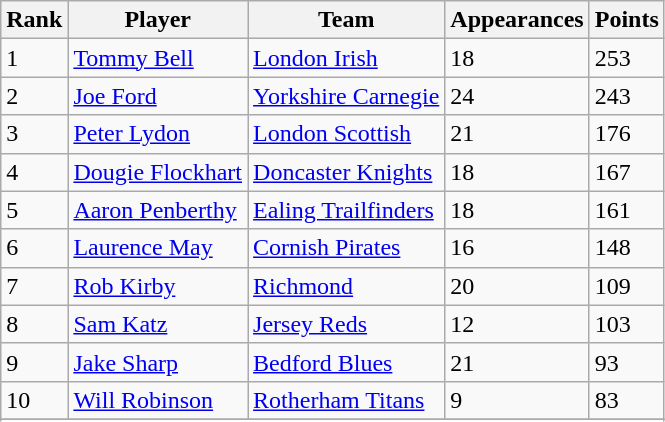<table class="wikitable">
<tr>
<th>Rank</th>
<th>Player</th>
<th>Team</th>
<th>Appearances</th>
<th>Points</th>
</tr>
<tr>
<td>1</td>
<td> <a href='#'>Tommy Bell</a></td>
<td><a href='#'>London Irish</a></td>
<td>18</td>
<td>253 </td>
</tr>
<tr>
<td>2</td>
<td> <a href='#'>Joe Ford</a></td>
<td><a href='#'>Yorkshire Carnegie</a></td>
<td>24</td>
<td>243 </td>
</tr>
<tr>
<td>3</td>
<td> <a href='#'>Peter Lydon</a></td>
<td><a href='#'>London Scottish</a></td>
<td>21</td>
<td>176</td>
</tr>
<tr>
<td>4</td>
<td> <a href='#'>Dougie Flockhart</a></td>
<td><a href='#'>Doncaster Knights</a></td>
<td>18</td>
<td>167 </td>
</tr>
<tr>
<td>5</td>
<td> <a href='#'>Aaron Penberthy</a></td>
<td><a href='#'>Ealing Trailfinders</a></td>
<td>18</td>
<td>161 </td>
</tr>
<tr>
<td>6</td>
<td> <a href='#'>Laurence May</a></td>
<td><a href='#'>Cornish Pirates</a></td>
<td>16</td>
<td>148</td>
</tr>
<tr>
<td>7</td>
<td> <a href='#'>Rob Kirby</a></td>
<td><a href='#'>Richmond</a></td>
<td>20</td>
<td>109</td>
</tr>
<tr>
<td>8</td>
<td> <a href='#'>Sam Katz</a></td>
<td><a href='#'>Jersey Reds</a></td>
<td>12</td>
<td>103</td>
</tr>
<tr>
<td>9</td>
<td> <a href='#'>Jake Sharp</a></td>
<td><a href='#'>Bedford Blues</a></td>
<td>21</td>
<td>93</td>
</tr>
<tr>
<td>10</td>
<td> <a href='#'>Will Robinson</a></td>
<td><a href='#'>Rotherham Titans</a></td>
<td>9</td>
<td>83</td>
</tr>
<tr>
</tr>
<tr>
</tr>
</table>
